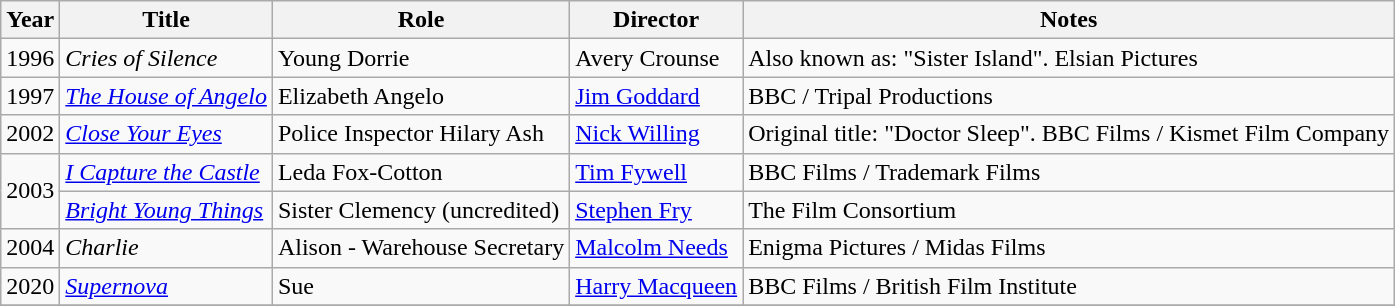<table class="wikitable">
<tr>
<th>Year</th>
<th>Title</th>
<th>Role</th>
<th>Director</th>
<th>Notes</th>
</tr>
<tr>
<td>1996</td>
<td><em>Cries of Silence</em></td>
<td>Young Dorrie</td>
<td>Avery Crounse</td>
<td>Also known as: "Sister Island". Elsian Pictures</td>
</tr>
<tr>
<td>1997</td>
<td><em><a href='#'>The House of Angelo</a></em></td>
<td>Elizabeth Angelo</td>
<td><a href='#'>Jim Goddard</a></td>
<td>BBC / Tripal Productions</td>
</tr>
<tr>
<td>2002</td>
<td><em><a href='#'>Close Your Eyes</a></em></td>
<td>Police Inspector Hilary Ash</td>
<td><a href='#'>Nick Willing</a></td>
<td>Original title: "Doctor Sleep". BBC Films / Kismet Film Company</td>
</tr>
<tr>
<td rowspan="2">2003</td>
<td><em><a href='#'>I Capture the Castle</a></em></td>
<td>Leda Fox-Cotton</td>
<td><a href='#'>Tim Fywell</a></td>
<td>BBC Films / Trademark Films</td>
</tr>
<tr>
<td><em><a href='#'>Bright Young Things</a></em></td>
<td>Sister Clemency (uncredited)</td>
<td><a href='#'>Stephen Fry</a></td>
<td>The Film Consortium</td>
</tr>
<tr>
<td>2004</td>
<td><em>Charlie</em></td>
<td>Alison - Warehouse Secretary</td>
<td><a href='#'>Malcolm Needs</a></td>
<td>Enigma Pictures / Midas Films</td>
</tr>
<tr>
<td>2020</td>
<td><em><a href='#'>Supernova</a></em></td>
<td>Sue</td>
<td><a href='#'>Harry Macqueen</a></td>
<td>BBC Films / British Film Institute</td>
</tr>
<tr>
</tr>
</table>
